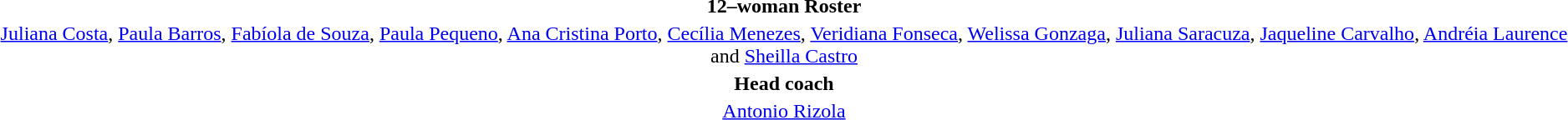<table style="text-align: center; margin-top: 2em; margin-left: auto; margin-right: auto">
<tr>
<td><strong>12–woman Roster</strong></td>
</tr>
<tr>
<td><a href='#'>Juliana Costa</a>, <a href='#'>Paula Barros</a>,  <a href='#'>Fabíola de Souza</a>, <a href='#'>Paula Pequeno</a>, <a href='#'>Ana Cristina Porto</a>, <a href='#'>Cecília Menezes</a>, <a href='#'>Veridiana Fonseca</a>, <a href='#'>Welissa Gonzaga</a>, <a href='#'>Juliana Saracuza</a>, <a href='#'>Jaqueline Carvalho</a>, <a href='#'>Andréia Laurence</a> and <a href='#'>Sheilla Castro</a></td>
</tr>
<tr>
<td><strong>Head coach</strong></td>
</tr>
<tr>
<td><a href='#'>Antonio Rizola</a></td>
</tr>
</table>
